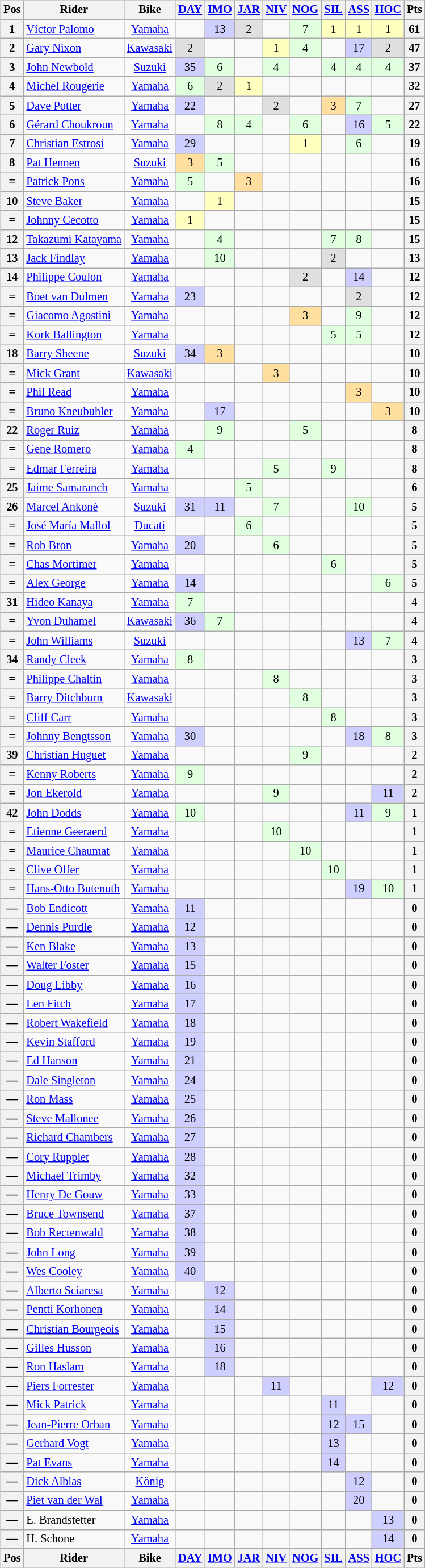<table>
<tr>
<td><br><table class="wikitable" style="font-size: 85%; text-align: center;">
<tr valign="top">
<th valign="middle">Pos</th>
<th valign="middle">Rider</th>
<th valign="middle">Bike</th>
<th><a href='#'>DAY</a><br></th>
<th><a href='#'>IMO</a><br></th>
<th><a href='#'>JAR</a><br></th>
<th><a href='#'>NIV</a><br></th>
<th><a href='#'>NOG</a><br></th>
<th><a href='#'>SIL</a><br></th>
<th><a href='#'>ASS</a><br></th>
<th><a href='#'>HOC</a><br></th>
<th valign="middle">Pts</th>
</tr>
<tr>
<th>1</th>
<td align="left"> <a href='#'>Víctor Palomo</a></td>
<td><a href='#'>Yamaha</a></td>
<td></td>
<td style="background:#cfcfff;">13</td>
<td style="background:#dfdfdf;">2</td>
<td></td>
<td style="background:#dfffdf;">7</td>
<td style="background:#ffffbf;">1</td>
<td style="background:#ffffbf;">1</td>
<td style="background:#ffffbf;">1</td>
<th>61</th>
</tr>
<tr>
<th>2</th>
<td align="left"> <a href='#'>Gary Nixon</a></td>
<td><a href='#'>Kawasaki</a></td>
<td style="background:#dfdfdf;">2</td>
<td></td>
<td></td>
<td style="background:#ffffbf;">1</td>
<td style="background:#dfffdf;">4</td>
<td></td>
<td style="background:#cfcfff;">17</td>
<td style="background:#dfdfdf;">2</td>
<th>47</th>
</tr>
<tr>
<th>3</th>
<td align="left"> <a href='#'>John Newbold</a></td>
<td><a href='#'>Suzuki</a></td>
<td style="background:#cfcfff;">35</td>
<td style="background:#dfffdf;">6</td>
<td></td>
<td style="background:#dfffdf;">4</td>
<td></td>
<td style="background:#dfffdf;">4</td>
<td style="background:#dfffdf;">4</td>
<td style="background:#dfffdf;">4</td>
<th>37</th>
</tr>
<tr>
<th>4</th>
<td align="left"> <a href='#'>Michel Rougerie</a></td>
<td><a href='#'>Yamaha</a></td>
<td style="background:#dfffdf;">6</td>
<td style="background:#dfdfdf;">2</td>
<td style="background:#ffffbf;">1</td>
<td></td>
<td></td>
<td></td>
<td></td>
<td></td>
<th>32</th>
</tr>
<tr>
<th>5</th>
<td align="left"> <a href='#'>Dave Potter</a></td>
<td><a href='#'>Yamaha</a></td>
<td style="background:#cfcfff;">22</td>
<td></td>
<td></td>
<td style="background:#dfdfdf;">2</td>
<td></td>
<td style="background:#ffdf9f;">3</td>
<td style="background:#dfffdf;">7</td>
<td></td>
<th>27</th>
</tr>
<tr>
<th>6</th>
<td align="left"> <a href='#'>Gérard Choukroun</a></td>
<td><a href='#'>Yamaha</a></td>
<td></td>
<td style="background:#dfffdf;">8</td>
<td style="background:#dfffdf;">4</td>
<td></td>
<td style="background:#dfffdf;">6</td>
<td></td>
<td style="background:#cfcfff;">16</td>
<td style="background:#dfffdf;">5</td>
<th>22</th>
</tr>
<tr>
<th>7</th>
<td align="left"> <a href='#'>Christian Estrosi</a></td>
<td><a href='#'>Yamaha</a></td>
<td style="background:#cfcfff;">29</td>
<td></td>
<td></td>
<td></td>
<td style="background:#ffffbf;">1</td>
<td></td>
<td style="background:#dfffdf;">6</td>
<td></td>
<th>19</th>
</tr>
<tr>
<th>8</th>
<td align="left"> <a href='#'>Pat Hennen</a></td>
<td><a href='#'>Suzuki</a></td>
<td style="background:#ffdf9f;">3</td>
<td style="background:#dfffdf;">5</td>
<td></td>
<td></td>
<td></td>
<td></td>
<td></td>
<td></td>
<th>16</th>
</tr>
<tr>
<th>=</th>
<td align="left"> <a href='#'>Patrick Pons</a></td>
<td><a href='#'>Yamaha</a></td>
<td style="background:#dfffdf;">5</td>
<td></td>
<td style="background:#ffdf9f;">3</td>
<td></td>
<td></td>
<td></td>
<td></td>
<td></td>
<th>16</th>
</tr>
<tr>
<th>10</th>
<td align="left"> <a href='#'>Steve Baker</a></td>
<td><a href='#'>Yamaha</a></td>
<td></td>
<td style="background:#ffffbf;">1</td>
<td></td>
<td></td>
<td></td>
<td></td>
<td></td>
<td></td>
<th>15</th>
</tr>
<tr>
<th>=</th>
<td align="left"> <a href='#'>Johnny Cecotto</a></td>
<td><a href='#'>Yamaha</a></td>
<td style="background:#ffffbf;">1</td>
<td></td>
<td></td>
<td></td>
<td></td>
<td></td>
<td></td>
<td></td>
<th>15</th>
</tr>
<tr>
<th>12</th>
<td align="left"> <a href='#'>Takazumi Katayama</a></td>
<td><a href='#'>Yamaha</a></td>
<td></td>
<td style="background:#dfffdf;">4</td>
<td></td>
<td></td>
<td></td>
<td style="background:#dfffdf;">7</td>
<td style="background:#dfffdf;">8</td>
<td></td>
<th>15</th>
</tr>
<tr>
<th>13</th>
<td align="left"> <a href='#'>Jack Findlay</a></td>
<td><a href='#'>Yamaha</a></td>
<td></td>
<td style="background:#dfffdf;">10</td>
<td></td>
<td></td>
<td></td>
<td style="background:#dfdfdf;">2</td>
<td></td>
<td></td>
<th>13</th>
</tr>
<tr>
<th>14</th>
<td align="left"> <a href='#'>Philippe Coulon</a></td>
<td><a href='#'>Yamaha</a></td>
<td></td>
<td></td>
<td></td>
<td></td>
<td style="background:#dfdfdf;">2</td>
<td></td>
<td style="background:#cfcfff;">14</td>
<td></td>
<th>12</th>
</tr>
<tr>
<th>=</th>
<td align="left"> <a href='#'>Boet van Dulmen</a></td>
<td><a href='#'>Yamaha</a></td>
<td style="background:#cfcfff;">23</td>
<td></td>
<td></td>
<td></td>
<td></td>
<td></td>
<td style="background:#dfdfdf;">2</td>
<td></td>
<th>12</th>
</tr>
<tr>
<th>=</th>
<td align="left"> <a href='#'>Giacomo Agostini</a></td>
<td><a href='#'>Yamaha</a></td>
<td></td>
<td></td>
<td></td>
<td></td>
<td style="background:#ffdf9f;">3</td>
<td></td>
<td style="background:#dfffdf;">9</td>
<td></td>
<th>12</th>
</tr>
<tr>
<th>=</th>
<td align="left"> <a href='#'>Kork Ballington</a></td>
<td><a href='#'>Yamaha</a></td>
<td></td>
<td></td>
<td></td>
<td></td>
<td></td>
<td style="background:#dfffdf;">5</td>
<td style="background:#dfffdf;">5</td>
<td></td>
<th>12</th>
</tr>
<tr>
<th>18</th>
<td align="left"> <a href='#'>Barry Sheene</a></td>
<td><a href='#'>Suzuki</a></td>
<td style="background:#cfcfff;">34</td>
<td style="background:#ffdf9f;">3</td>
<td></td>
<td></td>
<td></td>
<td></td>
<td></td>
<td></td>
<th>10</th>
</tr>
<tr>
<th>=</th>
<td align="left"> <a href='#'>Mick Grant</a></td>
<td><a href='#'>Kawasaki</a></td>
<td></td>
<td></td>
<td></td>
<td style="background:#ffdf9f;">3</td>
<td></td>
<td></td>
<td></td>
<td></td>
<th>10</th>
</tr>
<tr>
<th>=</th>
<td align="left"> <a href='#'>Phil Read</a></td>
<td><a href='#'>Yamaha</a></td>
<td></td>
<td></td>
<td></td>
<td></td>
<td></td>
<td></td>
<td style="background:#ffdf9f;">3</td>
<td></td>
<th>10</th>
</tr>
<tr>
<th>=</th>
<td align="left"> <a href='#'>Bruno Kneubuhler</a></td>
<td><a href='#'>Yamaha</a></td>
<td></td>
<td style="background:#cfcfff;">17</td>
<td></td>
<td></td>
<td></td>
<td></td>
<td></td>
<td style="background:#ffdf9f;">3</td>
<th>10</th>
</tr>
<tr>
<th>22</th>
<td align="left"> <a href='#'>Roger Ruiz</a></td>
<td><a href='#'>Yamaha</a></td>
<td></td>
<td style="background:#dfffdf;">9</td>
<td></td>
<td></td>
<td style="background:#dfffdf;">5</td>
<td></td>
<td></td>
<td></td>
<th>8</th>
</tr>
<tr>
<th>=</th>
<td align="left"> <a href='#'>Gene Romero</a></td>
<td><a href='#'>Yamaha</a></td>
<td style="background:#dfffdf;">4</td>
<td></td>
<td></td>
<td></td>
<td></td>
<td></td>
<td></td>
<td></td>
<th>8</th>
</tr>
<tr>
<th>=</th>
<td align="left"> <a href='#'>Edmar Ferreira</a></td>
<td><a href='#'>Yamaha</a></td>
<td></td>
<td></td>
<td></td>
<td style="background:#dfffdf;">5</td>
<td></td>
<td style="background:#dfffdf;">9</td>
<td></td>
<td></td>
<th>8</th>
</tr>
<tr>
<th>25</th>
<td align="left"> <a href='#'>Jaime Samaranch</a></td>
<td><a href='#'>Yamaha</a></td>
<td></td>
<td></td>
<td style="background:#dfffdf;">5</td>
<td></td>
<td></td>
<td></td>
<td></td>
<td></td>
<th>6</th>
</tr>
<tr>
<th>26</th>
<td align="left"> <a href='#'>Marcel Ankoné</a></td>
<td><a href='#'>Suzuki</a></td>
<td style="background:#cfcfff;">31</td>
<td style="background:#cfcfff;">11</td>
<td></td>
<td style="background:#dfffdf;">7</td>
<td></td>
<td></td>
<td style="background:#dfffdf;">10</td>
<td></td>
<th>5</th>
</tr>
<tr>
<th>=</th>
<td align="left"> <a href='#'>José María Mallol</a></td>
<td><a href='#'>Ducati</a></td>
<td></td>
<td></td>
<td style="background:#dfffdf;">6</td>
<td></td>
<td></td>
<td></td>
<td></td>
<td></td>
<th>5</th>
</tr>
<tr>
<th>=</th>
<td align="left"> <a href='#'>Rob Bron</a></td>
<td><a href='#'>Yamaha</a></td>
<td style="background:#cfcfff;">20</td>
<td></td>
<td></td>
<td style="background:#dfffdf;">6</td>
<td></td>
<td></td>
<td></td>
<td></td>
<th>5</th>
</tr>
<tr>
<th>=</th>
<td align="left"> <a href='#'>Chas Mortimer</a></td>
<td><a href='#'>Yamaha</a></td>
<td></td>
<td></td>
<td></td>
<td></td>
<td></td>
<td style="background:#dfffdf;">6</td>
<td></td>
<td></td>
<th>5</th>
</tr>
<tr>
<th>=</th>
<td align="left"> <a href='#'>Alex George</a></td>
<td><a href='#'>Yamaha</a></td>
<td style="background:#cfcfff;">14</td>
<td></td>
<td></td>
<td></td>
<td></td>
<td></td>
<td></td>
<td style="background:#dfffdf;">6</td>
<th>5</th>
</tr>
<tr>
<th>31</th>
<td align="left"> <a href='#'>Hideo Kanaya</a></td>
<td><a href='#'>Yamaha</a></td>
<td style="background:#dfffdf;">7</td>
<td></td>
<td></td>
<td></td>
<td></td>
<td></td>
<td></td>
<td></td>
<th>4</th>
</tr>
<tr>
<th>=</th>
<td align="left"> <a href='#'>Yvon Duhamel</a></td>
<td><a href='#'>Kawasaki</a></td>
<td style="background:#cfcfff;">36</td>
<td style="background:#dfffdf;">7</td>
<td></td>
<td></td>
<td></td>
<td></td>
<td></td>
<td></td>
<th>4</th>
</tr>
<tr>
<th>=</th>
<td align="left"> <a href='#'>John Williams</a></td>
<td><a href='#'>Suzuki</a></td>
<td></td>
<td></td>
<td></td>
<td></td>
<td></td>
<td></td>
<td style="background:#cfcfff;">13</td>
<td style="background:#dfffdf;">7</td>
<th>4</th>
</tr>
<tr>
<th>34</th>
<td align="left"> <a href='#'>Randy Cleek</a></td>
<td><a href='#'>Yamaha</a></td>
<td style="background:#dfffdf;">8</td>
<td></td>
<td></td>
<td></td>
<td></td>
<td></td>
<td></td>
<td></td>
<th>3</th>
</tr>
<tr>
<th>=</th>
<td align="left"> <a href='#'>Philippe Chaltin</a></td>
<td><a href='#'>Yamaha</a></td>
<td></td>
<td></td>
<td></td>
<td style="background:#dfffdf;">8</td>
<td></td>
<td></td>
<td></td>
<td></td>
<th>3</th>
</tr>
<tr>
<th>=</th>
<td align="left"> <a href='#'>Barry Ditchburn</a></td>
<td><a href='#'>Kawasaki</a></td>
<td></td>
<td></td>
<td></td>
<td></td>
<td style="background:#dfffdf;">8</td>
<td></td>
<td></td>
<td></td>
<th>3</th>
</tr>
<tr>
<th>=</th>
<td align="left"> <a href='#'>Cliff Carr</a></td>
<td><a href='#'>Yamaha</a></td>
<td></td>
<td></td>
<td></td>
<td></td>
<td></td>
<td style="background:#dfffdf;">8</td>
<td></td>
<td></td>
<th>3</th>
</tr>
<tr>
<th>=</th>
<td align="left"> <a href='#'>Johnny Bengtsson</a></td>
<td><a href='#'>Yamaha</a></td>
<td style="background:#cfcfff;">30</td>
<td></td>
<td></td>
<td></td>
<td></td>
<td></td>
<td style="background:#cfcfff;">18</td>
<td style="background:#dfffdf;">8</td>
<th>3</th>
</tr>
<tr>
<th>39</th>
<td align="left"> <a href='#'>Christian Huguet</a></td>
<td><a href='#'>Yamaha</a></td>
<td></td>
<td></td>
<td></td>
<td></td>
<td style="background:#dfffdf;">9</td>
<td></td>
<td></td>
<td></td>
<th>2</th>
</tr>
<tr>
<th>=</th>
<td align="left"> <a href='#'>Kenny Roberts</a></td>
<td><a href='#'>Yamaha</a></td>
<td style="background:#dfffdf;">9</td>
<td></td>
<td></td>
<td></td>
<td></td>
<td></td>
<td></td>
<td></td>
<th>2</th>
</tr>
<tr>
<th>=</th>
<td align="left"> <a href='#'>Jon Ekerold</a></td>
<td><a href='#'>Yamaha</a></td>
<td></td>
<td></td>
<td></td>
<td style="background:#dfffdf;">9</td>
<td></td>
<td></td>
<td></td>
<td style="background:#cfcfff;">11</td>
<th>2</th>
</tr>
<tr>
<th>42</th>
<td align="left"> <a href='#'>John Dodds</a></td>
<td><a href='#'>Yamaha</a></td>
<td style="background:#dfffdf;">10</td>
<td></td>
<td></td>
<td></td>
<td></td>
<td></td>
<td style="background:#cfcfff;">11</td>
<td style="background:#dfffdf;">9</td>
<th>1</th>
</tr>
<tr>
<th>=</th>
<td align="left"> <a href='#'>Etienne Geeraerd</a></td>
<td><a href='#'>Yamaha</a></td>
<td></td>
<td></td>
<td></td>
<td style="background:#dfffdf;">10</td>
<td></td>
<td></td>
<td></td>
<td></td>
<th>1</th>
</tr>
<tr>
<th>=</th>
<td align="left"> <a href='#'>Maurice Chaumat</a></td>
<td><a href='#'>Yamaha</a></td>
<td></td>
<td></td>
<td></td>
<td></td>
<td style="background:#dfffdf;">10</td>
<td></td>
<td></td>
<td></td>
<th>1</th>
</tr>
<tr>
<th>=</th>
<td align="left"> <a href='#'>Clive Offer</a></td>
<td><a href='#'>Yamaha</a></td>
<td></td>
<td></td>
<td></td>
<td></td>
<td></td>
<td style="background:#dfffdf;">10</td>
<td></td>
<td></td>
<th>1</th>
</tr>
<tr>
<th>=</th>
<td align="left"> <a href='#'>Hans-Otto Butenuth</a></td>
<td><a href='#'>Yamaha</a></td>
<td></td>
<td></td>
<td></td>
<td></td>
<td></td>
<td></td>
<td style="background:#cfcfff;">19</td>
<td style="background:#dfffdf;">10</td>
<th>1</th>
</tr>
<tr>
<th>—</th>
<td align="left"> <a href='#'>Bob Endicott</a></td>
<td><a href='#'>Yamaha</a></td>
<td style="background:#cfcfff;">11</td>
<td></td>
<td></td>
<td></td>
<td></td>
<td></td>
<td></td>
<td></td>
<th>0</th>
</tr>
<tr>
<th>—</th>
<td align="left"> <a href='#'>Dennis Purdle</a></td>
<td><a href='#'>Yamaha</a></td>
<td style="background:#cfcfff;">12</td>
<td></td>
<td></td>
<td></td>
<td></td>
<td></td>
<td></td>
<td></td>
<th>0</th>
</tr>
<tr>
<th>—</th>
<td align="left"> <a href='#'>Ken Blake</a></td>
<td><a href='#'>Yamaha</a></td>
<td style="background:#cfcfff;">13</td>
<td></td>
<td></td>
<td></td>
<td></td>
<td></td>
<td></td>
<td></td>
<th>0</th>
</tr>
<tr>
<th>—</th>
<td align="left"> <a href='#'>Walter Foster</a></td>
<td><a href='#'>Yamaha</a></td>
<td style="background:#cfcfff;">15</td>
<td></td>
<td></td>
<td></td>
<td></td>
<td></td>
<td></td>
<td></td>
<th>0</th>
</tr>
<tr>
<th>—</th>
<td align="left"> <a href='#'>Doug Libby</a></td>
<td><a href='#'>Yamaha</a></td>
<td style="background:#cfcfff;">16</td>
<td></td>
<td></td>
<td></td>
<td></td>
<td></td>
<td></td>
<td></td>
<th>0</th>
</tr>
<tr>
<th>—</th>
<td align="left"> <a href='#'>Len Fitch</a></td>
<td><a href='#'>Yamaha</a></td>
<td style="background:#cfcfff;">17</td>
<td></td>
<td></td>
<td></td>
<td></td>
<td></td>
<td></td>
<td></td>
<th>0</th>
</tr>
<tr>
<th>—</th>
<td align="left"> <a href='#'>Robert Wakefield</a></td>
<td><a href='#'>Yamaha</a></td>
<td style="background:#cfcfff;">18</td>
<td></td>
<td></td>
<td></td>
<td></td>
<td></td>
<td></td>
<td></td>
<th>0</th>
</tr>
<tr>
<th>—</th>
<td align="left"> <a href='#'>Kevin Stafford</a></td>
<td><a href='#'>Yamaha</a></td>
<td style="background:#cfcfff;">19</td>
<td></td>
<td></td>
<td></td>
<td></td>
<td></td>
<td></td>
<td></td>
<th>0</th>
</tr>
<tr>
<th>—</th>
<td align="left"> <a href='#'>Ed Hanson</a></td>
<td><a href='#'>Yamaha</a></td>
<td style="background:#cfcfff;">21</td>
<td></td>
<td></td>
<td></td>
<td></td>
<td></td>
<td></td>
<td></td>
<th>0</th>
</tr>
<tr>
<th>—</th>
<td align="left"> <a href='#'>Dale Singleton</a></td>
<td><a href='#'>Yamaha</a></td>
<td style="background:#cfcfff;">24</td>
<td></td>
<td></td>
<td></td>
<td></td>
<td></td>
<td></td>
<td></td>
<th>0</th>
</tr>
<tr>
<th>—</th>
<td align="left"> <a href='#'>Ron Mass</a></td>
<td><a href='#'>Yamaha</a></td>
<td style="background:#cfcfff;">25</td>
<td></td>
<td></td>
<td></td>
<td></td>
<td></td>
<td></td>
<td></td>
<th>0</th>
</tr>
<tr>
<th>—</th>
<td align="left"> <a href='#'>Steve Mallonee</a></td>
<td><a href='#'>Yamaha</a></td>
<td style="background:#cfcfff;">26</td>
<td></td>
<td></td>
<td></td>
<td></td>
<td></td>
<td></td>
<td></td>
<th>0</th>
</tr>
<tr>
<th>—</th>
<td align="left"> <a href='#'>Richard Chambers</a></td>
<td><a href='#'>Yamaha</a></td>
<td style="background:#cfcfff;">27</td>
<td></td>
<td></td>
<td></td>
<td></td>
<td></td>
<td></td>
<td></td>
<th>0</th>
</tr>
<tr>
<th>—</th>
<td align="left"> <a href='#'>Cory Rupplet</a></td>
<td><a href='#'>Yamaha</a></td>
<td style="background:#cfcfff;">28</td>
<td></td>
<td></td>
<td></td>
<td></td>
<td></td>
<td></td>
<td></td>
<th>0</th>
</tr>
<tr>
<th>—</th>
<td align="left"> <a href='#'>Michael Trimby</a></td>
<td><a href='#'>Yamaha</a></td>
<td style="background:#cfcfff;">32</td>
<td></td>
<td></td>
<td></td>
<td></td>
<td></td>
<td></td>
<td></td>
<th>0</th>
</tr>
<tr>
<th>—</th>
<td align="left"> <a href='#'>Henry De Gouw</a></td>
<td><a href='#'>Yamaha</a></td>
<td style="background:#cfcfff;">33</td>
<td></td>
<td></td>
<td></td>
<td></td>
<td></td>
<td></td>
<td></td>
<th>0</th>
</tr>
<tr>
<th>—</th>
<td align="left"> <a href='#'>Bruce Townsend</a></td>
<td><a href='#'>Yamaha</a></td>
<td style="background:#cfcfff;">37</td>
<td></td>
<td></td>
<td></td>
<td></td>
<td></td>
<td></td>
<td></td>
<th>0</th>
</tr>
<tr>
<th>—</th>
<td align="left"> <a href='#'>Bob Rectenwald</a></td>
<td><a href='#'>Yamaha</a></td>
<td style="background:#cfcfff;">38</td>
<td></td>
<td></td>
<td></td>
<td></td>
<td></td>
<td></td>
<td></td>
<th>0</th>
</tr>
<tr>
<th>—</th>
<td align="left"> <a href='#'>John Long</a></td>
<td><a href='#'>Yamaha</a></td>
<td style="background:#cfcfff;">39</td>
<td></td>
<td></td>
<td></td>
<td></td>
<td></td>
<td></td>
<td></td>
<th>0</th>
</tr>
<tr>
<th>—</th>
<td align="left"> <a href='#'>Wes Cooley</a></td>
<td><a href='#'>Yamaha</a></td>
<td style="background:#cfcfff;">40</td>
<td></td>
<td></td>
<td></td>
<td></td>
<td></td>
<td></td>
<td></td>
<th>0</th>
</tr>
<tr>
<th>—</th>
<td align="left"> <a href='#'>Alberto Sciaresa</a></td>
<td><a href='#'>Yamaha</a></td>
<td></td>
<td style="background:#cfcfff;">12</td>
<td></td>
<td></td>
<td></td>
<td></td>
<td></td>
<td></td>
<th>0</th>
</tr>
<tr>
<th>—</th>
<td align="left"> <a href='#'>Pentti Korhonen</a></td>
<td><a href='#'>Yamaha</a></td>
<td></td>
<td style="background:#cfcfff;">14</td>
<td></td>
<td></td>
<td></td>
<td></td>
<td></td>
<td></td>
<th>0</th>
</tr>
<tr>
<th>—</th>
<td align="left"> <a href='#'>Christian Bourgeois</a></td>
<td><a href='#'>Yamaha</a></td>
<td></td>
<td style="background:#cfcfff;">15</td>
<td></td>
<td></td>
<td></td>
<td></td>
<td></td>
<td></td>
<th>0</th>
</tr>
<tr>
<th>—</th>
<td align="left"> <a href='#'>Gilles Husson</a></td>
<td><a href='#'>Yamaha</a></td>
<td></td>
<td style="background:#cfcfff;">16</td>
<td></td>
<td></td>
<td></td>
<td></td>
<td></td>
<td></td>
<th>0</th>
</tr>
<tr>
<th>—</th>
<td align="left"> <a href='#'>Ron Haslam</a></td>
<td><a href='#'>Yamaha</a></td>
<td></td>
<td style="background:#cfcfff;">18</td>
<td></td>
<td></td>
<td></td>
<td></td>
<td></td>
<td></td>
<th>0</th>
</tr>
<tr>
<th>—</th>
<td align="left"> <a href='#'>Piers Forrester</a></td>
<td><a href='#'>Yamaha</a></td>
<td></td>
<td></td>
<td></td>
<td style="background:#cfcfff;">11</td>
<td></td>
<td></td>
<td></td>
<td style="background:#cfcfff;">12</td>
<th>0</th>
</tr>
<tr>
<th>—</th>
<td align="left"> <a href='#'>Mick Patrick</a></td>
<td><a href='#'>Yamaha</a></td>
<td></td>
<td></td>
<td></td>
<td></td>
<td></td>
<td style="background:#cfcfff;">11</td>
<td></td>
<td></td>
<th>0</th>
</tr>
<tr>
<th>—</th>
<td align="left"> <a href='#'>Jean-Pierre Orban</a></td>
<td><a href='#'>Yamaha</a></td>
<td></td>
<td></td>
<td></td>
<td></td>
<td></td>
<td style="background:#cfcfff;">12</td>
<td style="background:#cfcfff;">15</td>
<td></td>
<th>0</th>
</tr>
<tr>
<th>—</th>
<td align="left"> <a href='#'>Gerhard Vogt</a></td>
<td><a href='#'>Yamaha</a></td>
<td></td>
<td></td>
<td></td>
<td></td>
<td></td>
<td style="background:#cfcfff;">13</td>
<td></td>
<td></td>
<th>0</th>
</tr>
<tr>
<th>—</th>
<td align="left"> <a href='#'>Pat Evans</a></td>
<td><a href='#'>Yamaha</a></td>
<td></td>
<td></td>
<td></td>
<td></td>
<td></td>
<td style="background:#cfcfff;">14</td>
<td></td>
<td></td>
<th>0</th>
</tr>
<tr>
<th>—</th>
<td align="left"> <a href='#'>Dick Alblas</a></td>
<td><a href='#'>König</a></td>
<td></td>
<td></td>
<td></td>
<td></td>
<td></td>
<td></td>
<td style="background:#cfcfff;">12</td>
<td></td>
<th>0</th>
</tr>
<tr>
<th>—</th>
<td align="left"> <a href='#'>Piet van der Wal</a></td>
<td><a href='#'>Yamaha</a></td>
<td></td>
<td></td>
<td></td>
<td></td>
<td></td>
<td></td>
<td style="background:#cfcfff;">20</td>
<td></td>
<th>0</th>
</tr>
<tr>
<th>—</th>
<td align="left"> E. Brandstetter</td>
<td><a href='#'>Yamaha</a></td>
<td></td>
<td></td>
<td></td>
<td></td>
<td></td>
<td></td>
<td></td>
<td style="background:#cfcfff;">13</td>
<th>0</th>
</tr>
<tr>
<th>—</th>
<td align="left"> H. Schone</td>
<td><a href='#'>Yamaha</a></td>
<td></td>
<td></td>
<td></td>
<td></td>
<td></td>
<td></td>
<td></td>
<td style="background:#cfcfff;">14</td>
<th>0</th>
</tr>
<tr valign="top">
<th valign="middle">Pos</th>
<th valign="middle">Rider</th>
<th valign="middle">Bike</th>
<th><a href='#'>DAY</a><br></th>
<th><a href='#'>IMO</a><br></th>
<th><a href='#'>JAR</a><br></th>
<th><a href='#'>NIV</a><br></th>
<th><a href='#'>NOG</a><br></th>
<th><a href='#'>SIL</a><br></th>
<th><a href='#'>ASS</a><br></th>
<th><a href='#'>HOC</a><br></th>
<th valign="middle">Pts</th>
</tr>
</table>
</td>
<td valign="top"></td>
</tr>
</table>
